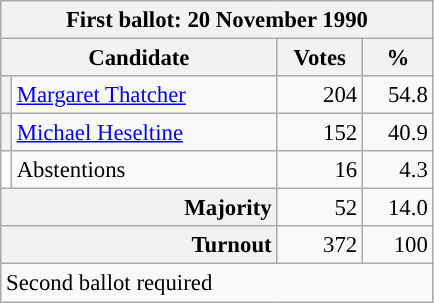<table class="wikitable" style="font-size:95%;">
<tr>
<th colspan="4">First ballot: 20 November 1990</th>
</tr>
<tr>
<th colspan="2" style="width: 170px">Candidate</th>
<th style="width: 50px">Votes</th>
<th style="width: 40px">%</th>
</tr>
<tr>
<th style="background-color: "></th>
<td style="width: 170px"><a href='#'>Margaret Thatcher</a></td>
<td style="text-align:right;">204</td>
<td style="text-align:right;">54.8</td>
</tr>
<tr>
<th style="background-color: "></th>
<td style="width: 170px"><a href='#'>Michael Heseltine</a></td>
<td style="text-align:right;">152</td>
<td style="text-align:right;">40.9</td>
</tr>
<tr>
<th style="background-color:#FFFFFF"></th>
<td style="width: 170px">Abstentions</td>
<td style="text-align:right;">16</td>
<td style="text-align:right;">4.3</td>
</tr>
<tr>
<th colspan="2" style="text-align:right">Majority</th>
<td style="text-align:right;">52</td>
<td style="text-align:right;">14.0</td>
</tr>
<tr>
<th colspan="2" style="text-align:right">Turnout</th>
<td style="text-align:right;">372</td>
<td align="right">100</td>
</tr>
<tr>
<td colspan="4">Second ballot required</td>
</tr>
</table>
